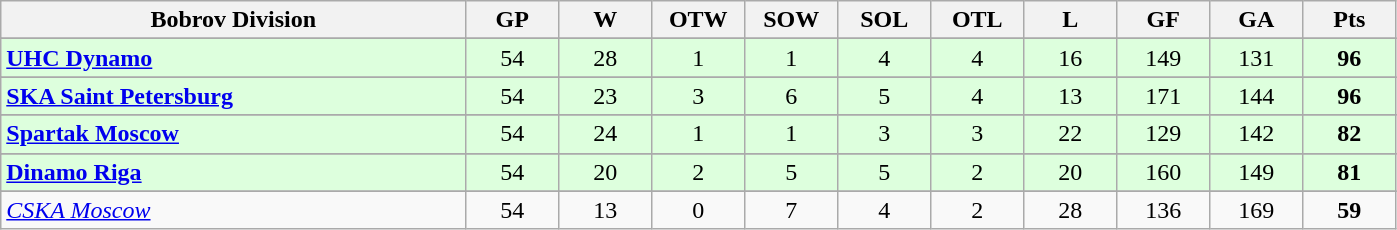<table class="wikitable sortable">
<tr>
<th bgcolor="#DDDDFF" width="25%">Bobrov Division</th>
<th bgcolor="#DDDDFF" width="5%">GP</th>
<th bgcolor="#DDDDFF" width="5%">W</th>
<th bgcolor="#DDDDFF" width="5%">OTW</th>
<th bgcolor="#DDDDFF" width="5%">SOW</th>
<th bgcolor="#DDDDFF" width="5%">SOL</th>
<th bgcolor="#DDDDFF" width="5%">OTL</th>
<th bgcolor="#DDDDFF" width="5%">L</th>
<th bgcolor="#DDDDFF" width="5%">GF</th>
<th bgcolor="#DDDDFF" width="5%">GA</th>
<th bgcolor="#DDDDFF" width="5%">Pts</th>
</tr>
<tr>
</tr>
<tr align=center bgcolor="#DDFFDD">
<td align=left> <strong><a href='#'>UHC Dynamo</a></strong></td>
<td>54</td>
<td>28</td>
<td>1</td>
<td>1</td>
<td>4</td>
<td>4</td>
<td>16</td>
<td>149</td>
<td>131</td>
<td><strong>96</strong></td>
</tr>
<tr>
</tr>
<tr align=center  bgcolor="#DDFFDD">
<td align=left> <strong><a href='#'>SKA Saint Petersburg</a></strong></td>
<td>54</td>
<td>23</td>
<td>3</td>
<td>6</td>
<td>5</td>
<td>4</td>
<td>13</td>
<td>171</td>
<td>144</td>
<td><strong>96</strong></td>
</tr>
<tr>
</tr>
<tr align=center bgcolor="#DDFFDD">
<td align=left> <strong><a href='#'>Spartak Moscow</a></strong></td>
<td>54</td>
<td>24</td>
<td>1</td>
<td>1</td>
<td>3</td>
<td>3</td>
<td>22</td>
<td>129</td>
<td>142</td>
<td><strong>82</strong></td>
</tr>
<tr>
</tr>
<tr align=center bgcolor="#DDFFDD">
<td align=left> <strong><a href='#'>Dinamo Riga</a></strong></td>
<td>54</td>
<td>20</td>
<td>2</td>
<td>5</td>
<td>5</td>
<td>2</td>
<td>20</td>
<td>160</td>
<td>149</td>
<td><strong>81</strong></td>
</tr>
<tr>
</tr>
<tr align=center bgcolor=>
<td align=left> <em><a href='#'>CSKA Moscow</a></em></td>
<td>54</td>
<td>13</td>
<td>0</td>
<td>7</td>
<td>4</td>
<td>2</td>
<td>28</td>
<td>136</td>
<td>169</td>
<td><strong>59</strong></td>
</tr>
</table>
